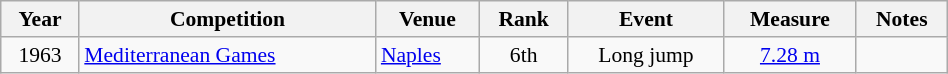<table class="wikitable sortable" width=50% style="font-size:90%; text-align:center;">
<tr>
<th>Year</th>
<th>Competition</th>
<th>Venue</th>
<th>Rank</th>
<th>Event</th>
<th>Measure</th>
<th>Notes</th>
</tr>
<tr>
<td rowspan=1>1963</td>
<td rowspan=1 align=left><a href='#'>Mediterranean Games</a></td>
<td rowspan=1 align=left> <a href='#'>Naples</a></td>
<td>6th</td>
<td>Long jump</td>
<td><a href='#'>7.28 m</a></td>
<td></td>
</tr>
</table>
